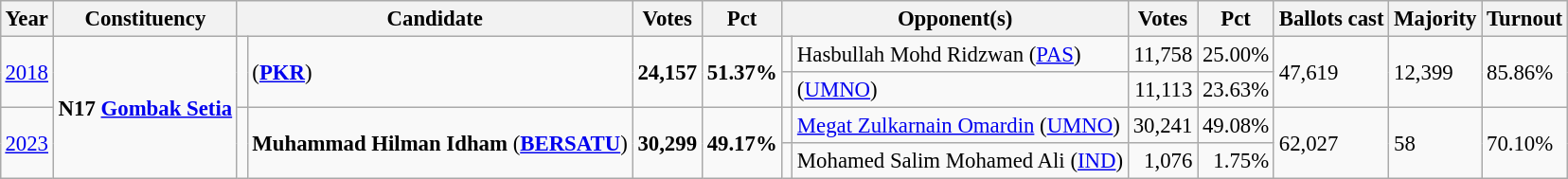<table class="wikitable" style="margin:0.5em ; font-size:95%">
<tr>
<th>Year</th>
<th>Constituency</th>
<th colspan=2>Candidate</th>
<th>Votes</th>
<th>Pct</th>
<th colspan=2>Opponent(s)</th>
<th>Votes</th>
<th>Pct</th>
<th>Ballots cast</th>
<th>Majority</th>
<th>Turnout</th>
</tr>
<tr>
<td rowspan=2><a href='#'>2018</a></td>
<td rowspan=4><strong>N17 <a href='#'>Gombak Setia</a></strong></td>
<td rowspan=2 ></td>
<td rowspan=2> (<a href='#'><strong>PKR</strong></a>)</td>
<td rowspan=2 align=right><strong>24,157</strong></td>
<td rowspan=2><strong>51.37%</strong></td>
<td></td>
<td>Hasbullah Mohd Ridzwan (<a href='#'>PAS</a>)</td>
<td align=right>11,758</td>
<td>25.00%</td>
<td rowspan=2>47,619</td>
<td rowspan=2>12,399</td>
<td rowspan=2>85.86%</td>
</tr>
<tr>
<td></td>
<td> (<a href='#'>UMNO</a>)</td>
<td align=right>11,113</td>
<td>23.63%</td>
</tr>
<tr>
<td rowspan=2><a href='#'>2023</a></td>
<td rowspan=2 bgcolor=></td>
<td rowspan=2><strong>Muhammad Hilman Idham</strong> (<a href='#'><strong>BERSATU</strong></a>)</td>
<td rowspan=2 align=right><strong>30,299</strong></td>
<td rowspan=2><strong>49.17%</strong></td>
<td></td>
<td><a href='#'>Megat Zulkarnain Omardin</a> (<a href='#'>UMNO</a>)</td>
<td align=right>30,241</td>
<td>49.08%</td>
<td rowspan=2>62,027</td>
<td rowspan=2>58</td>
<td rowspan=2>70.10%</td>
</tr>
<tr>
<td></td>
<td>Mohamed Salim Mohamed Ali (<a href='#'>IND</a>)</td>
<td align=right>1,076</td>
<td align=right>1.75%</td>
</tr>
</table>
